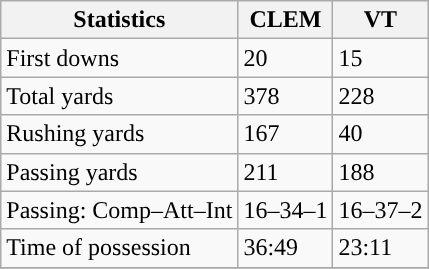<table class="wikitable" style="float: left;">
<tr>
<th>Statistics</th>
<th>CLEM</th>
<th>VT</th>
</tr>
<tr>
<td>First downs</td>
<td>20</td>
<td>15</td>
</tr>
<tr>
<td>Total yards</td>
<td>378</td>
<td>228</td>
</tr>
<tr>
<td>Rushing yards</td>
<td>167</td>
<td>40</td>
</tr>
<tr>
<td>Passing yards</td>
<td>211</td>
<td>188</td>
</tr>
<tr>
<td>Passing: Comp–Att–Int</td>
<td>16–34–1</td>
<td>16–37–2</td>
</tr>
<tr>
<td>Time of possession</td>
<td>36:49</td>
<td>23:11</td>
</tr>
<tr>
</tr>
</table>
